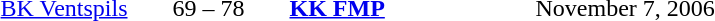<table style="text-align:center">
<tr>
<th width=160></th>
<th width=100></th>
<th width=160></th>
<th width=200></th>
</tr>
<tr>
<td align=right><a href='#'>BK Ventspils</a> </td>
<td>69 – 78</td>
<td align=left> <strong><a href='#'>KK FMP</a></strong></td>
<td align=left>November 7, 2006</td>
</tr>
</table>
